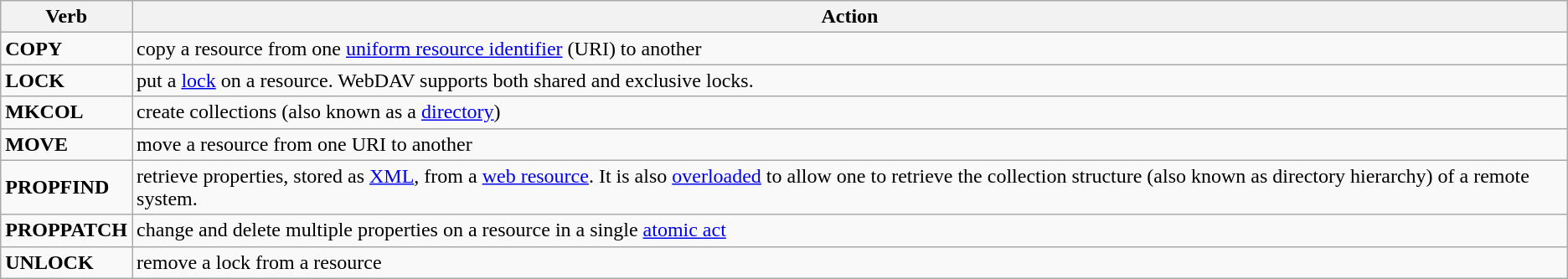<table class="wikitable">
<tr>
<th>Verb</th>
<th>Action</th>
</tr>
<tr>
<td><strong>COPY</strong></td>
<td>copy a resource from one <a href='#'>uniform resource identifier</a> (URI) to another</td>
</tr>
<tr>
<td><strong>LOCK</strong></td>
<td>put a <a href='#'>lock</a> on a resource. WebDAV supports both shared and exclusive locks.</td>
</tr>
<tr>
<td><strong>MKCOL</strong></td>
<td>create collections (also known as a <a href='#'>directory</a>)</td>
</tr>
<tr>
<td><strong>MOVE</strong></td>
<td>move a resource from one URI to another</td>
</tr>
<tr>
<td><strong>PROPFIND</strong></td>
<td>retrieve properties, stored as <a href='#'>XML</a>, from a <a href='#'>web resource</a>. It is also <a href='#'>overloaded</a> to allow one to retrieve the collection structure (also known as directory hierarchy) of a remote system.</td>
</tr>
<tr>
<td><strong>PROPPATCH</strong></td>
<td>change and delete multiple properties on a resource in a single <a href='#'>atomic act</a></td>
</tr>
<tr>
<td><strong>UNLOCK</strong></td>
<td>remove a lock from a resource</td>
</tr>
</table>
